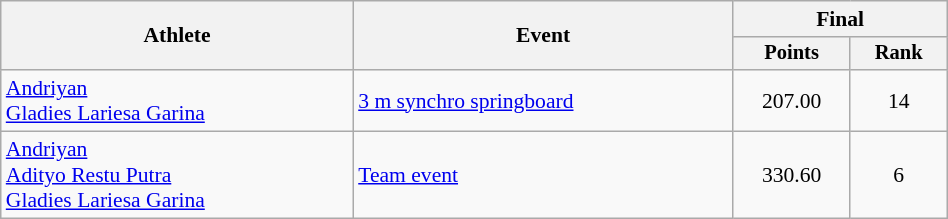<table class="wikitable" style="text-align:center; font-size:90%; width:50%;">
<tr>
<th rowspan=2>Athlete</th>
<th rowspan=2>Event</th>
<th colspan=2>Final</th>
</tr>
<tr style="font-size:95%">
<th>Points</th>
<th>Rank</th>
</tr>
<tr>
<td align=left><a href='#'>Andriyan</a><br> <a href='#'>Gladies Lariesa Garina</a></td>
<td align=left><a href='#'>3 m synchro springboard</a></td>
<td>207.00</td>
<td>14</td>
</tr>
<tr>
<td align=left><a href='#'>Andriyan</a><br> <a href='#'>Adityo Restu Putra</a><br><a href='#'>Gladies Lariesa Garina</a></td>
<td align=left><a href='#'>Team event</a></td>
<td>330.60</td>
<td>6</td>
</tr>
</table>
